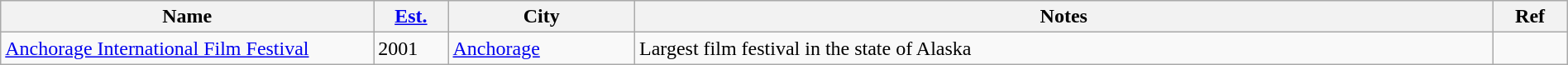<table class="wikitable sortable" width=100%>
<tr>
<th style="width:20%;">Name</th>
<th style="width:4%;"><a href='#'>Est.</a></th>
<th style="width:10%;">City</th>
<th style="width:46%;">Notes</th>
<th style="width:4%;">Ref</th>
</tr>
<tr>
<td><a href='#'>Anchorage International Film Festival</a></td>
<td>2001</td>
<td><a href='#'>Anchorage</a></td>
<td>Largest film festival in the state of Alaska</td>
<td></td>
</tr>
</table>
